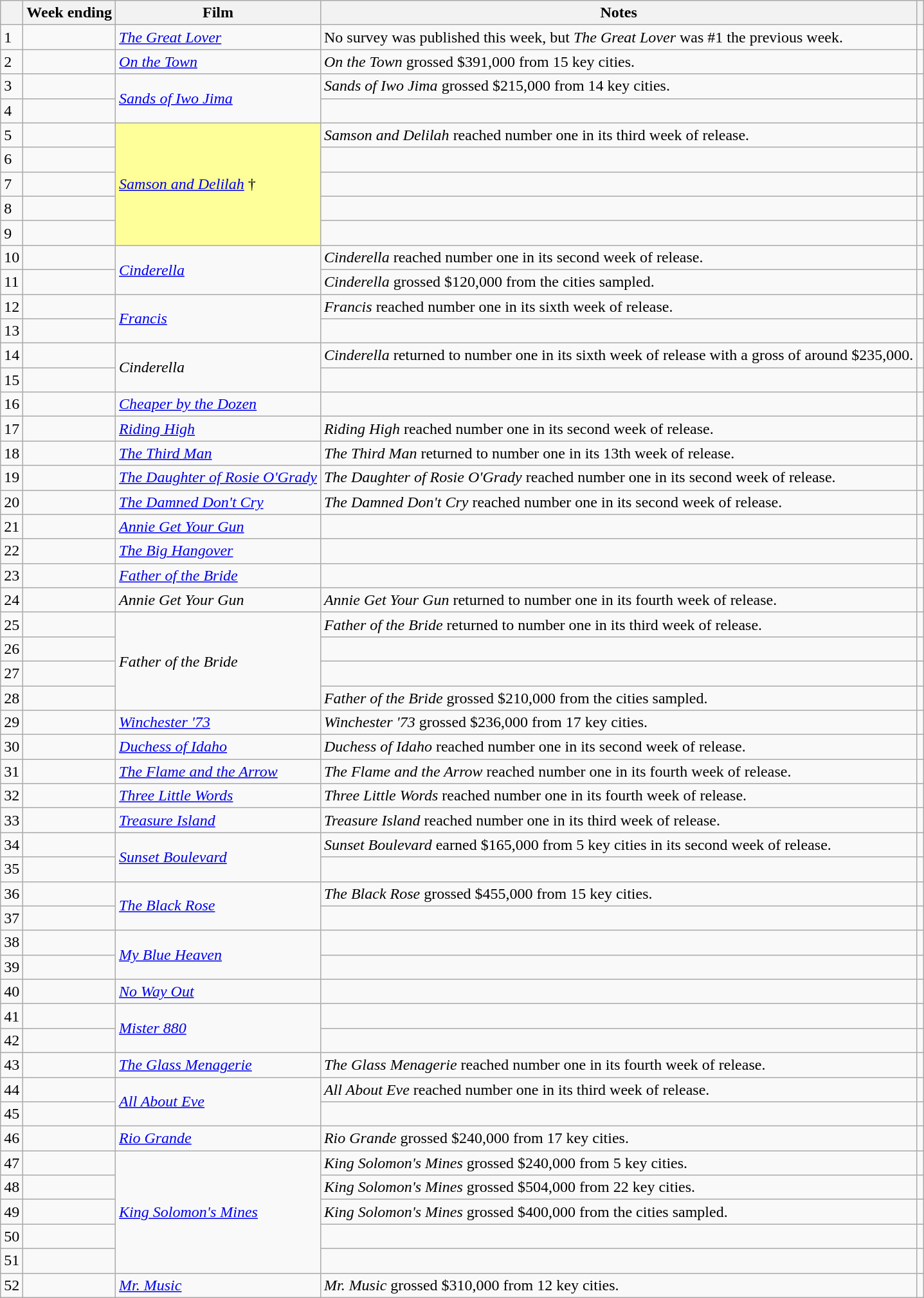<table class="wikitable sortable">
<tr>
<th></th>
<th>Week ending</th>
<th>Film</th>
<th>Notes</th>
<th class="unsortable"></th>
</tr>
<tr>
<td>1</td>
<td></td>
<td><em><a href='#'>The Great Lover</a></em></td>
<td>No survey was published this week, but <em>The Great Lover</em> was #1 the previous week.</td>
<td align="center"></td>
</tr>
<tr>
<td>2</td>
<td></td>
<td><em><a href='#'>On the Town</a></em></td>
<td><em>On the Town</em> grossed $391,000 from 15 key cities.</td>
<td align="center"></td>
</tr>
<tr>
<td>3</td>
<td></td>
<td rowspan="2"><em><a href='#'>Sands of Iwo Jima</a></em></td>
<td><em>Sands of Iwo Jima</em> grossed $215,000 from 14 key cities.</td>
<td align="center"></td>
</tr>
<tr>
<td>4</td>
<td></td>
<td></td>
<td align="center"></td>
</tr>
<tr>
<td>5</td>
<td></td>
<td rowspan="5" style="background-color:#FFFF99"><em><a href='#'>Samson and Delilah</a></em> †</td>
<td><em>Samson and Delilah</em> reached number one in its third week of release.</td>
<td align="center"></td>
</tr>
<tr>
<td>6</td>
<td></td>
<td></td>
<td align="center"></td>
</tr>
<tr>
<td>7</td>
<td></td>
<td></td>
<td align="center"></td>
</tr>
<tr>
<td>8</td>
<td></td>
<td></td>
<td align="center"></td>
</tr>
<tr>
<td>9</td>
<td></td>
<td></td>
<td align="center"></td>
</tr>
<tr>
<td>10</td>
<td></td>
<td rowspan="2"><em><a href='#'>Cinderella</a></em></td>
<td><em>Cinderella</em> reached number one in its second week of release.</td>
<td align="center"></td>
</tr>
<tr>
<td>11</td>
<td></td>
<td><em>Cinderella</em> grossed $120,000 from the cities sampled.</td>
<td align="center"></td>
</tr>
<tr>
<td>12</td>
<td></td>
<td rowspan="2"><em><a href='#'>Francis</a></em></td>
<td><em>Francis</em> reached number one in its sixth week of release.</td>
<td align="center"></td>
</tr>
<tr>
<td>13</td>
<td></td>
<td></td>
<td align="center"></td>
</tr>
<tr>
<td>14</td>
<td></td>
<td rowspan="2"><em>Cinderella</em></td>
<td><em>Cinderella</em> returned to number one in its sixth week of release with a gross of around $235,000.</td>
<td align="center"></td>
</tr>
<tr>
<td>15</td>
<td></td>
<td></td>
<td align="center"></td>
</tr>
<tr>
<td>16</td>
<td></td>
<td><em><a href='#'>Cheaper by the Dozen</a></em></td>
<td></td>
<td align="center"></td>
</tr>
<tr>
<td>17</td>
<td></td>
<td><em><a href='#'>Riding High</a></em></td>
<td><em>Riding High</em> reached number one in its second week of release.</td>
<td align="center"></td>
</tr>
<tr>
<td>18</td>
<td></td>
<td><em><a href='#'>The Third Man</a></em></td>
<td><em>The Third Man</em> returned to number one in its 13th week of release.</td>
<td align="center"></td>
</tr>
<tr>
<td>19</td>
<td></td>
<td><em><a href='#'>The Daughter of Rosie O'Grady</a></em></td>
<td><em>The Daughter of Rosie O'Grady</em> reached number one in its second week of release.</td>
<td align="center"></td>
</tr>
<tr>
<td>20</td>
<td></td>
<td><em><a href='#'>The Damned Don't Cry</a></em></td>
<td><em>The Damned Don't Cry</em> reached number one in its second week of release.</td>
<td align="center"></td>
</tr>
<tr>
<td>21</td>
<td></td>
<td><em><a href='#'>Annie Get Your Gun</a></em></td>
<td></td>
<td align="center"></td>
</tr>
<tr>
<td>22</td>
<td></td>
<td><em><a href='#'>The Big Hangover</a></em></td>
<td></td>
<td align="center"></td>
</tr>
<tr>
<td>23</td>
<td></td>
<td><em><a href='#'>Father of the Bride</a></em></td>
<td></td>
<td align="center"></td>
</tr>
<tr>
<td>24</td>
<td></td>
<td><em>Annie Get Your Gun</em></td>
<td><em>Annie Get Your Gun</em> returned to number one in its fourth week of release.</td>
<td align="center"></td>
</tr>
<tr>
<td>25</td>
<td></td>
<td rowspan="4"><em>Father of the Bride</em></td>
<td><em>Father of the Bride</em> returned to number one in its third week of release.</td>
<td align="center"></td>
</tr>
<tr>
<td>26</td>
<td></td>
<td></td>
<td align="center"></td>
</tr>
<tr>
<td>27</td>
<td></td>
<td></td>
<td align="center"></td>
</tr>
<tr>
<td>28</td>
<td></td>
<td><em>Father of the Bride</em> grossed $210,000 from the cities sampled.</td>
<td align="center"></td>
</tr>
<tr>
<td>29</td>
<td></td>
<td><em><a href='#'>Winchester '73</a></em></td>
<td><em>Winchester '73</em> grossed $236,000 from 17 key cities.</td>
<td align="center"></td>
</tr>
<tr>
<td>30</td>
<td></td>
<td><em><a href='#'>Duchess of Idaho</a></em></td>
<td><em>Duchess of Idaho</em> reached number one in its second week of release.</td>
<td align="center"></td>
</tr>
<tr>
<td>31</td>
<td></td>
<td><em><a href='#'>The Flame and the Arrow</a></em></td>
<td><em>The Flame and the Arrow</em> reached number one in its fourth week of release.</td>
<td align="center"></td>
</tr>
<tr>
<td>32</td>
<td></td>
<td><em><a href='#'>Three Little Words</a></em></td>
<td><em>Three Little Words</em> reached number one in its fourth week of release.</td>
<td align="center"></td>
</tr>
<tr>
<td>33</td>
<td></td>
<td><em><a href='#'>Treasure Island</a></em></td>
<td><em>Treasure Island</em> reached number one in its third week of release.</td>
<td align="center"></td>
</tr>
<tr>
<td>34</td>
<td></td>
<td rowspan="2"><em><a href='#'>Sunset Boulevard</a></em></td>
<td><em>Sunset Boulevard</em> earned $165,000 from 5 key cities in its second week of release.</td>
<td align="center"></td>
</tr>
<tr>
<td>35</td>
<td></td>
<td></td>
<td align="center"></td>
</tr>
<tr>
<td>36</td>
<td></td>
<td rowspan="2"><em><a href='#'>The Black Rose</a></em></td>
<td><em>The Black Rose</em> grossed $455,000 from 15 key cities.</td>
<td align="center"></td>
</tr>
<tr>
<td>37</td>
<td></td>
<td></td>
<td align="center"></td>
</tr>
<tr>
<td>38</td>
<td></td>
<td rowspan="2"><em><a href='#'>My Blue Heaven</a></em></td>
<td></td>
<td align="center"></td>
</tr>
<tr>
<td>39</td>
<td></td>
<td></td>
<td align="center"></td>
</tr>
<tr>
<td>40</td>
<td></td>
<td><em><a href='#'>No Way Out</a></em></td>
<td></td>
<td align="center"></td>
</tr>
<tr>
<td>41</td>
<td></td>
<td rowspan="2"><em><a href='#'>Mister 880</a></em></td>
<td></td>
<td align="center"></td>
</tr>
<tr>
<td>42</td>
<td></td>
<td></td>
<td align="center"></td>
</tr>
<tr>
<td>43</td>
<td></td>
<td><em><a href='#'>The Glass Menagerie</a></em></td>
<td><em>The Glass Menagerie</em> reached number one in its fourth week of release.</td>
<td align="center"></td>
</tr>
<tr>
<td>44</td>
<td></td>
<td rowspan="2"><em><a href='#'>All About Eve</a></em></td>
<td><em>All About Eve</em> reached number one in its third week of release.</td>
<td align="center"></td>
</tr>
<tr>
<td>45</td>
<td></td>
<td></td>
<td align="center"></td>
</tr>
<tr>
<td>46</td>
<td></td>
<td><em><a href='#'>Rio Grande</a></em></td>
<td><em>Rio Grande</em> grossed $240,000 from 17 key cities.</td>
<td align="center"></td>
</tr>
<tr>
<td>47</td>
<td></td>
<td rowspan="5"><em><a href='#'>King Solomon's Mines</a></em></td>
<td><em>King Solomon's Mines</em> grossed $240,000 from 5 key cities.</td>
<td align="center"></td>
</tr>
<tr>
<td>48</td>
<td></td>
<td><em>King Solomon's Mines</em> grossed $504,000 from 22 key cities.</td>
<td align="center"></td>
</tr>
<tr>
<td>49</td>
<td></td>
<td><em>King Solomon's Mines</em> grossed $400,000 from the cities sampled.</td>
<td align="center"></td>
</tr>
<tr>
<td>50</td>
<td></td>
<td></td>
<td align="center"></td>
</tr>
<tr>
<td>51</td>
<td></td>
<td></td>
<td align="center"></td>
</tr>
<tr>
<td>52</td>
<td></td>
<td><em><a href='#'>Mr. Music</a></em></td>
<td><em>Mr. Music</em> grossed $310,000 from 12 key cities.</td>
<td align="center"></td>
</tr>
</table>
